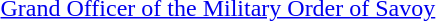<table>
<tr>
<td rowspan=2 style="width:60px; vertical-align:top;"></td>
<td><a href='#'>Grand Officer of the Military Order of Savoy</a></td>
</tr>
<tr>
<td></td>
</tr>
</table>
